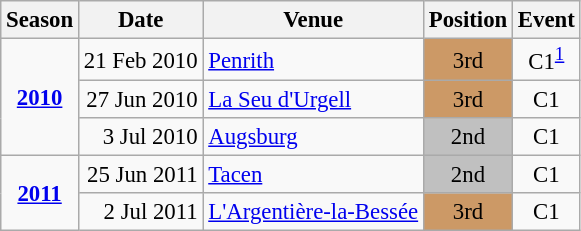<table class="wikitable" style="text-align:center; font-size:95%;">
<tr>
<th>Season</th>
<th>Date</th>
<th>Venue</th>
<th>Position</th>
<th>Event</th>
</tr>
<tr>
<td rowspan=3><strong><a href='#'>2010</a></strong></td>
<td align=right>21 Feb 2010</td>
<td align=left><a href='#'>Penrith</a></td>
<td bgcolor=cc9966>3rd</td>
<td>C1<sup><a href='#'>1</a></sup></td>
</tr>
<tr>
<td align=right>27 Jun 2010</td>
<td align=left><a href='#'>La Seu d'Urgell</a></td>
<td bgcolor=cc9966>3rd</td>
<td>C1</td>
</tr>
<tr>
<td align=right>3 Jul 2010</td>
<td align=left><a href='#'>Augsburg</a></td>
<td bgcolor=silver>2nd</td>
<td>C1</td>
</tr>
<tr>
<td rowspan=2><strong><a href='#'>2011</a></strong></td>
<td align=right>25 Jun 2011</td>
<td align=left><a href='#'>Tacen</a></td>
<td bgcolor=silver>2nd</td>
<td>C1</td>
</tr>
<tr>
<td align=right>2 Jul 2011</td>
<td align=left><a href='#'>L'Argentière-la-Bessée</a></td>
<td bgcolor=cc9966>3rd</td>
<td>C1</td>
</tr>
</table>
